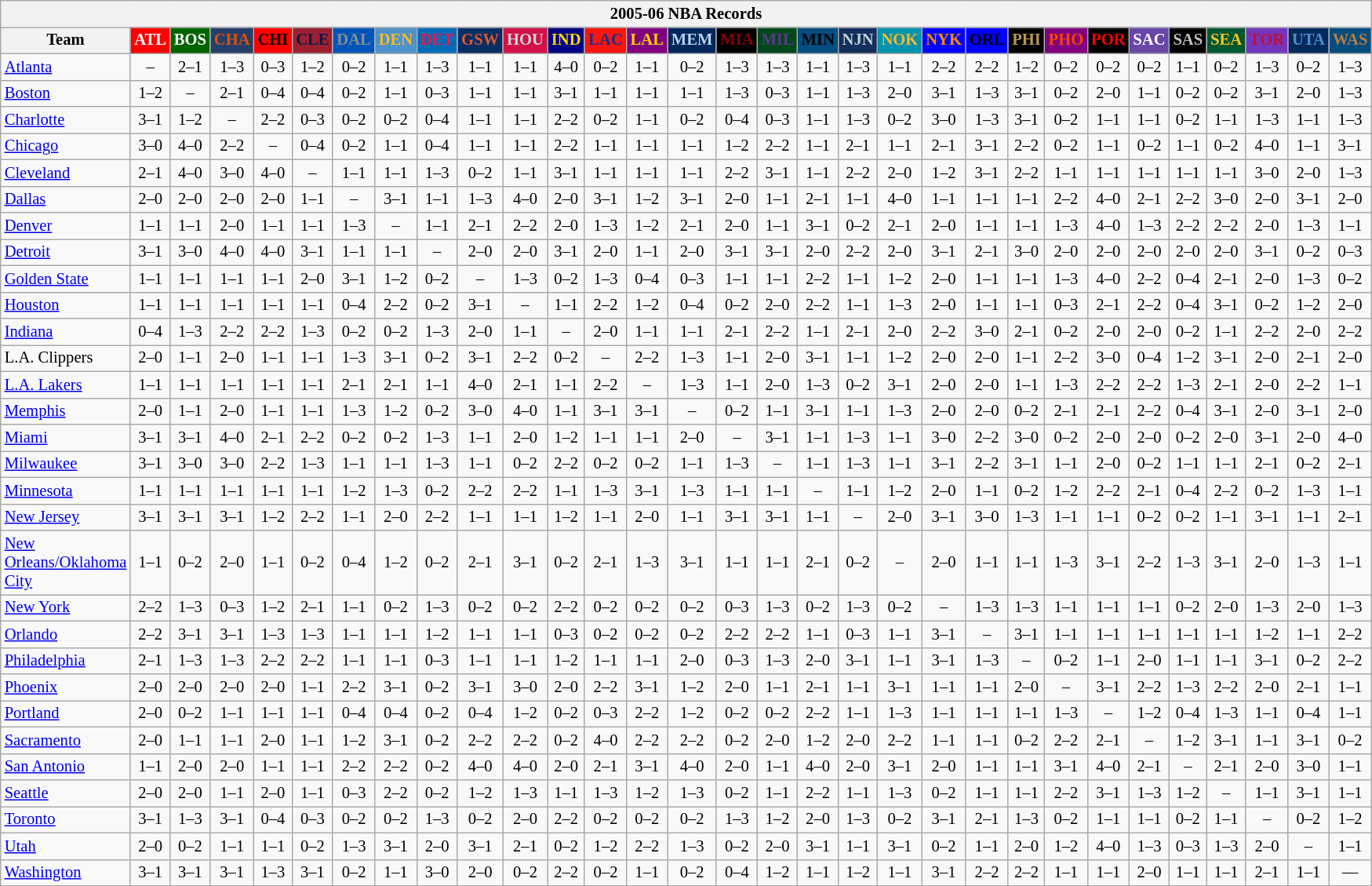<table class="wikitable" style="font-size:86%; text-align:center;">
<tr>
<th colspan=31>2005-06 NBA Records</th>
</tr>
<tr>
<th width=100>Team</th>
<th style="background:#FF0000;color:#FFFFFF;width=35">ATL</th>
<th style="background:#006400;color:#FFFFFF;width=35">BOS</th>
<th style="background:#253E6A;color:#DF5106;width=35">CHA</th>
<th style="background:#FF0000;color:#000000;width=35">CHI</th>
<th style="background:#9F1F32;color:#001D43;width=35">CLE</th>
<th style="background:#0055BA;color:#898D8F;width=35">DAL</th>
<th style="background:#4C92CC;color:#FDB827;width=35">DEN</th>
<th style="background:#006BB7;color:#ED164B;width=35">DET</th>
<th style="background:#072E63;color:#DC5A34;width=35">GSW</th>
<th style="background:#D31145;color:#CBD4D8;width=35">HOU</th>
<th style="background:#000080;color:#FFD700;width=35">IND</th>
<th style="background:#F9160D;color:#1A2E8B;width=35">LAC</th>
<th style="background:#800080;color:#FFD700;width=35">LAL</th>
<th style="background:#00265B;color:#BAD1EB;width=35">MEM</th>
<th style="background:#000000;color:#8B0000;width=35">MIA</th>
<th style="background:#00471B;color:#5C378A;width=35">MIL</th>
<th style="background:#044D80;color:#000000;width=35">MIN</th>
<th style="background:#12305B;color:#C4CED4;width=35">NJN</th>
<th style="background:#0093B1;color:#FDB827;width=35">NOK</th>
<th style="background:#0000FF;color:#FF8C00;width=35">NYK</th>
<th style="background:#0000FF;color:#000000;width=35">ORL</th>
<th style="background:#000000;color:#BB9754;width=35">PHI</th>
<th style="background:#800080;color:#FF4500;width=35">PHO</th>
<th style="background:#000000;color:#FF0000;width=35">POR</th>
<th style="background:#6846A8;color:#FFFFFF;width=35">SAC</th>
<th style="background:#000000;color:#C0C0C0;width=35">SAS</th>
<th style="background:#005831;color:#FFC322;width=35">SEA</th>
<th style="background:#7436BF;color:#BE0F34;width=35">TOR</th>
<th style="background:#042A5C;color:#4C8ECC;width=35">UTA</th>
<th style="background:#044D7D;color:#BC7A44;width=35">WAS</th>
</tr>
<tr>
<td style="text-align:left;"><a href='#'>Atlanta</a></td>
<td>–</td>
<td>2–1</td>
<td>1–3</td>
<td>0–3</td>
<td>1–2</td>
<td>0–2</td>
<td>1–1</td>
<td>1–3</td>
<td>1–1</td>
<td>1–1</td>
<td>4–0</td>
<td>0–2</td>
<td>1–1</td>
<td>0–2</td>
<td>1–3</td>
<td>1–3</td>
<td>1–1</td>
<td>1–3</td>
<td>1–1</td>
<td>2–2</td>
<td>2–2</td>
<td>1–2</td>
<td>0–2</td>
<td>0–2</td>
<td>0–2</td>
<td>1–1</td>
<td>0–2</td>
<td>1–3</td>
<td>0–2</td>
<td>1–3</td>
</tr>
<tr>
<td style="text-align:left;"><a href='#'>Boston</a></td>
<td>1–2</td>
<td>–</td>
<td>2–1</td>
<td>0–4</td>
<td>0–4</td>
<td>0–2</td>
<td>1–1</td>
<td>0–3</td>
<td>1–1</td>
<td>1–1</td>
<td>3–1</td>
<td>1–1</td>
<td>1–1</td>
<td>1–1</td>
<td>1–3</td>
<td>0–3</td>
<td>1–1</td>
<td>1–3</td>
<td>2–0</td>
<td>3–1</td>
<td>1–3</td>
<td>3–1</td>
<td>0–2</td>
<td>2–0</td>
<td>1–1</td>
<td>0–2</td>
<td>0–2</td>
<td>3–1</td>
<td>2–0</td>
<td>1–3</td>
</tr>
<tr>
<td style="text-align:left;"><a href='#'>Charlotte</a></td>
<td>3–1</td>
<td>1–2</td>
<td>–</td>
<td>2–2</td>
<td>0–3</td>
<td>0–2</td>
<td>0–2</td>
<td>0–4</td>
<td>1–1</td>
<td>1–1</td>
<td>2–2</td>
<td>0–2</td>
<td>1–1</td>
<td>0–2</td>
<td>0–4</td>
<td>0–3</td>
<td>1–1</td>
<td>1–3</td>
<td>0–2</td>
<td>3–0</td>
<td>1–3</td>
<td>3–1</td>
<td>0–2</td>
<td>1–1</td>
<td>1–1</td>
<td>0–2</td>
<td>1–1</td>
<td>1–3</td>
<td>1–1</td>
<td>1–3</td>
</tr>
<tr>
<td style="text-align:left;"><a href='#'>Chicago</a></td>
<td>3–0</td>
<td>4–0</td>
<td>2–2</td>
<td>–</td>
<td>0–4</td>
<td>0–2</td>
<td>1–1</td>
<td>0–4</td>
<td>1–1</td>
<td>1–1</td>
<td>2–2</td>
<td>1–1</td>
<td>1–1</td>
<td>1–1</td>
<td>1–2</td>
<td>2–2</td>
<td>1–1</td>
<td>2–1</td>
<td>1–1</td>
<td>2–1</td>
<td>3–1</td>
<td>2–2</td>
<td>0–2</td>
<td>1–1</td>
<td>0–2</td>
<td>1–1</td>
<td>0–2</td>
<td>4–0</td>
<td>1–1</td>
<td>3–1</td>
</tr>
<tr>
<td style="text-align:left;"><a href='#'>Cleveland</a></td>
<td>2–1</td>
<td>4–0</td>
<td>3–0</td>
<td>4–0</td>
<td>–</td>
<td>1–1</td>
<td>1–1</td>
<td>1–3</td>
<td>0–2</td>
<td>1–1</td>
<td>3–1</td>
<td>1–1</td>
<td>1–1</td>
<td>1–1</td>
<td>2–2</td>
<td>3–1</td>
<td>1–1</td>
<td>2–2</td>
<td>2–0</td>
<td>1–2</td>
<td>3–1</td>
<td>2–2</td>
<td>1–1</td>
<td>1–1</td>
<td>1–1</td>
<td>1–1</td>
<td>1–1</td>
<td>3–0</td>
<td>2–0</td>
<td>1–3</td>
</tr>
<tr>
<td style="text-align:left;"><a href='#'>Dallas</a></td>
<td>2–0</td>
<td>2–0</td>
<td>2–0</td>
<td>2–0</td>
<td>1–1</td>
<td>–</td>
<td>3–1</td>
<td>1–1</td>
<td>1–3</td>
<td>4–0</td>
<td>2–0</td>
<td>3–1</td>
<td>1–2</td>
<td>3–1</td>
<td>2–0</td>
<td>1–1</td>
<td>2–1</td>
<td>1–1</td>
<td>4–0</td>
<td>1–1</td>
<td>1–1</td>
<td>1–1</td>
<td>2–2</td>
<td>4–0</td>
<td>2–1</td>
<td>2–2</td>
<td>3–0</td>
<td>2–0</td>
<td>3–1</td>
<td>2–0</td>
</tr>
<tr>
<td style="text-align:left;"><a href='#'>Denver</a></td>
<td>1–1</td>
<td>1–1</td>
<td>2–0</td>
<td>1–1</td>
<td>1–1</td>
<td>1–3</td>
<td>–</td>
<td>1–1</td>
<td>2–1</td>
<td>2–2</td>
<td>2–0</td>
<td>1–3</td>
<td>1–2</td>
<td>2–1</td>
<td>2–0</td>
<td>1–1</td>
<td>3–1</td>
<td>0–2</td>
<td>2–1</td>
<td>2–0</td>
<td>1–1</td>
<td>1–1</td>
<td>1–3</td>
<td>4–0</td>
<td>1–3</td>
<td>2–2</td>
<td>2–2</td>
<td>2–0</td>
<td>1–3</td>
<td>1–1</td>
</tr>
<tr>
<td style="text-align:left;"><a href='#'>Detroit</a></td>
<td>3–1</td>
<td>3–0</td>
<td>4–0</td>
<td>4–0</td>
<td>3–1</td>
<td>1–1</td>
<td>1–1</td>
<td>–</td>
<td>2–0</td>
<td>2–0</td>
<td>3–1</td>
<td>2–0</td>
<td>1–1</td>
<td>2–0</td>
<td>3–1</td>
<td>3–1</td>
<td>2–0</td>
<td>2–2</td>
<td>2–0</td>
<td>3–1</td>
<td>2–1</td>
<td>3–0</td>
<td>2–0</td>
<td>2–0</td>
<td>2–0</td>
<td>2–0</td>
<td>2–0</td>
<td>3–1</td>
<td>0–2</td>
<td>0–3</td>
</tr>
<tr>
<td style="text-align:left;"><a href='#'>Golden State</a></td>
<td>1–1</td>
<td>1–1</td>
<td>1–1</td>
<td>1–1</td>
<td>2–0</td>
<td>3–1</td>
<td>1–2</td>
<td>0–2</td>
<td>–</td>
<td>1–3</td>
<td>0–2</td>
<td>1–3</td>
<td>0–4</td>
<td>0–3</td>
<td>1–1</td>
<td>1–1</td>
<td>2–2</td>
<td>1–1</td>
<td>1–2</td>
<td>2–0</td>
<td>1–1</td>
<td>1–1</td>
<td>1–3</td>
<td>4–0</td>
<td>2–2</td>
<td>0–4</td>
<td>2–1</td>
<td>2–0</td>
<td>1–3</td>
<td>0–2</td>
</tr>
<tr>
<td style="text-align:left;"><a href='#'>Houston</a></td>
<td>1–1</td>
<td>1–1</td>
<td>1–1</td>
<td>1–1</td>
<td>1–1</td>
<td>0–4</td>
<td>2–2</td>
<td>0–2</td>
<td>3–1</td>
<td>–</td>
<td>1–1</td>
<td>2–2</td>
<td>1–2</td>
<td>0–4</td>
<td>0–2</td>
<td>2–0</td>
<td>2–2</td>
<td>1–1</td>
<td>1–3</td>
<td>2–0</td>
<td>1–1</td>
<td>1–1</td>
<td>0–3</td>
<td>2–1</td>
<td>2–2</td>
<td>0–4</td>
<td>3–1</td>
<td>0–2</td>
<td>1–2</td>
<td>2–0</td>
</tr>
<tr>
<td style="text-align:left;"><a href='#'>Indiana</a></td>
<td>0–4</td>
<td>1–3</td>
<td>2–2</td>
<td>2–2</td>
<td>1–3</td>
<td>0–2</td>
<td>0–2</td>
<td>1–3</td>
<td>2–0</td>
<td>1–1</td>
<td>–</td>
<td>2–0</td>
<td>1–1</td>
<td>1–1</td>
<td>2–1</td>
<td>2–2</td>
<td>1–1</td>
<td>2–1</td>
<td>2–0</td>
<td>2–2</td>
<td>3–0</td>
<td>2–1</td>
<td>0–2</td>
<td>2–0</td>
<td>2–0</td>
<td>0–2</td>
<td>1–1</td>
<td>2–2</td>
<td>2–0</td>
<td>2–2</td>
</tr>
<tr>
<td style="text-align:left;">L.A. Clippers</td>
<td>2–0</td>
<td>1–1</td>
<td>2–0</td>
<td>1–1</td>
<td>1–1</td>
<td>1–3</td>
<td>3–1</td>
<td>0–2</td>
<td>3–1</td>
<td>2–2</td>
<td>0–2</td>
<td>–</td>
<td>2–2</td>
<td>1–3</td>
<td>1–1</td>
<td>2–0</td>
<td>3–1</td>
<td>1–1</td>
<td>1–2</td>
<td>2–0</td>
<td>2–0</td>
<td>1–1</td>
<td>2–2</td>
<td>3–0</td>
<td>0–4</td>
<td>1–2</td>
<td>3–1</td>
<td>2–0</td>
<td>2–1</td>
<td>2–0</td>
</tr>
<tr>
<td style="text-align:left;"><a href='#'>L.A. Lakers</a></td>
<td>1–1</td>
<td>1–1</td>
<td>1–1</td>
<td>1–1</td>
<td>1–1</td>
<td>2–1</td>
<td>2–1</td>
<td>1–1</td>
<td>4–0</td>
<td>2–1</td>
<td>1–1</td>
<td>2–2</td>
<td>–</td>
<td>1–3</td>
<td>1–1</td>
<td>2–0</td>
<td>1–3</td>
<td>0–2</td>
<td>3–1</td>
<td>2–0</td>
<td>2–0</td>
<td>1–1</td>
<td>1–3</td>
<td>2–2</td>
<td>2–2</td>
<td>1–3</td>
<td>2–1</td>
<td>2–0</td>
<td>2–2</td>
<td>1–1</td>
</tr>
<tr>
<td style="text-align:left;"><a href='#'>Memphis</a></td>
<td>2–0</td>
<td>1–1</td>
<td>2–0</td>
<td>1–1</td>
<td>1–1</td>
<td>1–3</td>
<td>1–2</td>
<td>0–2</td>
<td>3–0</td>
<td>4–0</td>
<td>1–1</td>
<td>3–1</td>
<td>3–1</td>
<td>–</td>
<td>0–2</td>
<td>1–1</td>
<td>3–1</td>
<td>1–1</td>
<td>1–3</td>
<td>2–0</td>
<td>2–0</td>
<td>0–2</td>
<td>2–1</td>
<td>2–1</td>
<td>2–2</td>
<td>0–4</td>
<td>3–1</td>
<td>2–0</td>
<td>3–1</td>
<td>2–0</td>
</tr>
<tr>
<td style="text-align:left;"><a href='#'>Miami</a></td>
<td>3–1</td>
<td>3–1</td>
<td>4–0</td>
<td>2–1</td>
<td>2–2</td>
<td>0–2</td>
<td>0–2</td>
<td>1–3</td>
<td>1–1</td>
<td>2–0</td>
<td>1–2</td>
<td>1–1</td>
<td>1–1</td>
<td>2–0</td>
<td>–</td>
<td>3–1</td>
<td>1–1</td>
<td>1–3</td>
<td>1–1</td>
<td>3–0</td>
<td>2–2</td>
<td>3–0</td>
<td>0–2</td>
<td>2–0</td>
<td>2–0</td>
<td>0–2</td>
<td>2–0</td>
<td>3–1</td>
<td>2–0</td>
<td>4–0</td>
</tr>
<tr>
<td style="text-align:left;"><a href='#'>Milwaukee</a></td>
<td>3–1</td>
<td>3–0</td>
<td>3–0</td>
<td>2–2</td>
<td>1–3</td>
<td>1–1</td>
<td>1–1</td>
<td>1–3</td>
<td>1–1</td>
<td>0–2</td>
<td>2–2</td>
<td>0–2</td>
<td>0–2</td>
<td>1–1</td>
<td>1–3</td>
<td>–</td>
<td>1–1</td>
<td>1–3</td>
<td>1–1</td>
<td>3–1</td>
<td>2–2</td>
<td>3–1</td>
<td>1–1</td>
<td>2–0</td>
<td>0–2</td>
<td>1–1</td>
<td>1–1</td>
<td>2–1</td>
<td>0–2</td>
<td>2–1</td>
</tr>
<tr>
<td style="text-align:left;"><a href='#'>Minnesota</a></td>
<td>1–1</td>
<td>1–1</td>
<td>1–1</td>
<td>1–1</td>
<td>1–1</td>
<td>1–2</td>
<td>1–3</td>
<td>0–2</td>
<td>2–2</td>
<td>2–2</td>
<td>1–1</td>
<td>1–3</td>
<td>3–1</td>
<td>1–3</td>
<td>1–1</td>
<td>1–1</td>
<td>–</td>
<td>1–1</td>
<td>1–2</td>
<td>2–0</td>
<td>1–1</td>
<td>0–2</td>
<td>1–2</td>
<td>2–2</td>
<td>2–1</td>
<td>0–4</td>
<td>2–2</td>
<td>0–2</td>
<td>1–3</td>
<td>1–1</td>
</tr>
<tr>
<td style="text-align:left;"><a href='#'>New Jersey</a></td>
<td>3–1</td>
<td>3–1</td>
<td>3–1</td>
<td>1–2</td>
<td>2–2</td>
<td>1–1</td>
<td>2–0</td>
<td>2–2</td>
<td>1–1</td>
<td>1–1</td>
<td>1–2</td>
<td>1–1</td>
<td>2–0</td>
<td>1–1</td>
<td>3–1</td>
<td>3–1</td>
<td>1–1</td>
<td>–</td>
<td>2–0</td>
<td>3–1</td>
<td>3–0</td>
<td>1–3</td>
<td>1–1</td>
<td>1–1</td>
<td>0–2</td>
<td>0–2</td>
<td>1–1</td>
<td>3–1</td>
<td>1–1</td>
<td>2–1</td>
</tr>
<tr>
<td style="text-align:left;"><a href='#'>New Orleans/Oklahoma City</a></td>
<td>1–1</td>
<td>0–2</td>
<td>2–0</td>
<td>1–1</td>
<td>0–2</td>
<td>0–4</td>
<td>1–2</td>
<td>0–2</td>
<td>2–1</td>
<td>3–1</td>
<td>0–2</td>
<td>2–1</td>
<td>1–3</td>
<td>3–1</td>
<td>1–1</td>
<td>1–1</td>
<td>2–1</td>
<td>0–2</td>
<td>–</td>
<td>2–0</td>
<td>1–1</td>
<td>1–1</td>
<td>1–3</td>
<td>3–1</td>
<td>2–2</td>
<td>1–3</td>
<td>3–1</td>
<td>2–0</td>
<td>1–3</td>
<td>1–1</td>
</tr>
<tr>
<td style="text-align:left;"><a href='#'>New York</a></td>
<td>2–2</td>
<td>1–3</td>
<td>0–3</td>
<td>1–2</td>
<td>2–1</td>
<td>1–1</td>
<td>0–2</td>
<td>1–3</td>
<td>0–2</td>
<td>0–2</td>
<td>2–2</td>
<td>0–2</td>
<td>0–2</td>
<td>0–2</td>
<td>0–3</td>
<td>1–3</td>
<td>0–2</td>
<td>1–3</td>
<td>0–2</td>
<td>–</td>
<td>1–3</td>
<td>1–3</td>
<td>1–1</td>
<td>1–1</td>
<td>1–1</td>
<td>0–2</td>
<td>2–0</td>
<td>1–3</td>
<td>2–0</td>
<td>1–3</td>
</tr>
<tr>
<td style="text-align:left;"><a href='#'>Orlando</a></td>
<td>2–2</td>
<td>3–1</td>
<td>3–1</td>
<td>1–3</td>
<td>1–3</td>
<td>1–1</td>
<td>1–1</td>
<td>1–2</td>
<td>1–1</td>
<td>1–1</td>
<td>0–3</td>
<td>0–2</td>
<td>0–2</td>
<td>0–2</td>
<td>2–2</td>
<td>2–2</td>
<td>1–1</td>
<td>0–3</td>
<td>1–1</td>
<td>3–1</td>
<td>–</td>
<td>3–1</td>
<td>1–1</td>
<td>1–1</td>
<td>1–1</td>
<td>1–1</td>
<td>1–1</td>
<td>1–2</td>
<td>1–1</td>
<td>2–2</td>
</tr>
<tr>
<td style="text-align:left;"><a href='#'>Philadelphia</a></td>
<td>2–1</td>
<td>1–3</td>
<td>1–3</td>
<td>2–2</td>
<td>2–2</td>
<td>1–1</td>
<td>1–1</td>
<td>0–3</td>
<td>1–1</td>
<td>1–1</td>
<td>1–2</td>
<td>1–1</td>
<td>1–1</td>
<td>2–0</td>
<td>0–3</td>
<td>1–3</td>
<td>2–0</td>
<td>3–1</td>
<td>1–1</td>
<td>3–1</td>
<td>1–3</td>
<td>–</td>
<td>0–2</td>
<td>1–1</td>
<td>2–0</td>
<td>1–1</td>
<td>1–1</td>
<td>3–1</td>
<td>0–2</td>
<td>2–2</td>
</tr>
<tr>
<td style="text-align:left;"><a href='#'>Phoenix</a></td>
<td>2–0</td>
<td>2–0</td>
<td>2–0</td>
<td>2–0</td>
<td>1–1</td>
<td>2–2</td>
<td>3–1</td>
<td>0–2</td>
<td>3–1</td>
<td>3–0</td>
<td>2–0</td>
<td>2–2</td>
<td>3–1</td>
<td>1–2</td>
<td>2–0</td>
<td>1–1</td>
<td>2–1</td>
<td>1–1</td>
<td>3–1</td>
<td>1–1</td>
<td>1–1</td>
<td>2–0</td>
<td>–</td>
<td>3–1</td>
<td>2–2</td>
<td>1–3</td>
<td>2–2</td>
<td>2–0</td>
<td>2–1</td>
<td>1–1</td>
</tr>
<tr>
<td style="text-align:left;"><a href='#'>Portland</a></td>
<td>2–0</td>
<td>0–2</td>
<td>1–1</td>
<td>1–1</td>
<td>1–1</td>
<td>0–4</td>
<td>0–4</td>
<td>0–2</td>
<td>0–4</td>
<td>1–2</td>
<td>0–2</td>
<td>0–3</td>
<td>2–2</td>
<td>1–2</td>
<td>0–2</td>
<td>0–2</td>
<td>2–2</td>
<td>1–1</td>
<td>1–3</td>
<td>1–1</td>
<td>1–1</td>
<td>1–1</td>
<td>1–3</td>
<td>–</td>
<td>1–2</td>
<td>0–4</td>
<td>1–3</td>
<td>1–1</td>
<td>0–4</td>
<td>1–1</td>
</tr>
<tr>
<td style="text-align:left;"><a href='#'>Sacramento</a></td>
<td>2–0</td>
<td>1–1</td>
<td>1–1</td>
<td>2–0</td>
<td>1–1</td>
<td>1–2</td>
<td>3–1</td>
<td>0–2</td>
<td>2–2</td>
<td>2–2</td>
<td>0–2</td>
<td>4–0</td>
<td>2–2</td>
<td>2–2</td>
<td>0–2</td>
<td>2–0</td>
<td>1–2</td>
<td>2–0</td>
<td>2–2</td>
<td>1–1</td>
<td>1–1</td>
<td>0–2</td>
<td>2–2</td>
<td>2–1</td>
<td>–</td>
<td>1–2</td>
<td>3–1</td>
<td>1–1</td>
<td>3–1</td>
<td>0–2</td>
</tr>
<tr>
<td style="text-align:left;"><a href='#'>San Antonio</a></td>
<td>1–1</td>
<td>2–0</td>
<td>2–0</td>
<td>1–1</td>
<td>1–1</td>
<td>2–2</td>
<td>2–2</td>
<td>0–2</td>
<td>4–0</td>
<td>4–0</td>
<td>2–0</td>
<td>2–1</td>
<td>3–1</td>
<td>4–0</td>
<td>2–0</td>
<td>1–1</td>
<td>4–0</td>
<td>2–0</td>
<td>3–1</td>
<td>2–0</td>
<td>1–1</td>
<td>1–1</td>
<td>3–1</td>
<td>4–0</td>
<td>2–1</td>
<td>–</td>
<td>2–1</td>
<td>2–0</td>
<td>3–0</td>
<td>1–1</td>
</tr>
<tr>
<td style="text-align:left;"><a href='#'>Seattle</a></td>
<td>2–0</td>
<td>2–0</td>
<td>1–1</td>
<td>2–0</td>
<td>1–1</td>
<td>0–3</td>
<td>2–2</td>
<td>0–2</td>
<td>1–2</td>
<td>1–3</td>
<td>1–1</td>
<td>1–3</td>
<td>1–2</td>
<td>1–3</td>
<td>0–2</td>
<td>1–1</td>
<td>2–2</td>
<td>1–1</td>
<td>1–3</td>
<td>0–2</td>
<td>1–1</td>
<td>1–1</td>
<td>2–2</td>
<td>3–1</td>
<td>1–3</td>
<td>1–2</td>
<td>–</td>
<td>1–1</td>
<td>3–1</td>
<td>1–1</td>
</tr>
<tr>
<td style="text-align:left;"><a href='#'>Toronto</a></td>
<td>3–1</td>
<td>1–3</td>
<td>3–1</td>
<td>0–4</td>
<td>0–3</td>
<td>0–2</td>
<td>0–2</td>
<td>1–3</td>
<td>0–2</td>
<td>2–0</td>
<td>2–2</td>
<td>0–2</td>
<td>0–2</td>
<td>0–2</td>
<td>1–3</td>
<td>1–2</td>
<td>2–0</td>
<td>1–3</td>
<td>0–2</td>
<td>3–1</td>
<td>2–1</td>
<td>1–3</td>
<td>0–2</td>
<td>1–1</td>
<td>1–1</td>
<td>0–2</td>
<td>1–1</td>
<td>–</td>
<td>0–2</td>
<td>1–2</td>
</tr>
<tr>
<td style="text-align:left;"><a href='#'>Utah</a></td>
<td>2–0</td>
<td>0–2</td>
<td>1–1</td>
<td>1–1</td>
<td>0–2</td>
<td>1–3</td>
<td>3–1</td>
<td>2–0</td>
<td>3–1</td>
<td>2–1</td>
<td>0–2</td>
<td>1–2</td>
<td>2–2</td>
<td>1–3</td>
<td>0–2</td>
<td>2–0</td>
<td>3–1</td>
<td>1–1</td>
<td>3–1</td>
<td>0–2</td>
<td>1–1</td>
<td>2–0</td>
<td>1–2</td>
<td>4–0</td>
<td>1–3</td>
<td>0–3</td>
<td>1–3</td>
<td>2–0</td>
<td>–</td>
<td>1–1</td>
</tr>
<tr>
<td style="text-align:left;"><a href='#'>Washington</a></td>
<td>3–1</td>
<td>3–1</td>
<td>3–1</td>
<td>1–3</td>
<td>3–1</td>
<td>0–2</td>
<td>1–1</td>
<td>3–0</td>
<td>2–0</td>
<td>0–2</td>
<td>2–2</td>
<td>0–2</td>
<td>1–1</td>
<td>0–2</td>
<td>0–4</td>
<td>1–2</td>
<td>1–1</td>
<td>1–2</td>
<td>1–1</td>
<td>3–1</td>
<td>2–2</td>
<td>2–2</td>
<td>1–1</td>
<td>1–1</td>
<td>2–0</td>
<td>1–1</td>
<td>1–1</td>
<td>2–1</td>
<td>1–1</td>
<td>—</td>
</tr>
</table>
